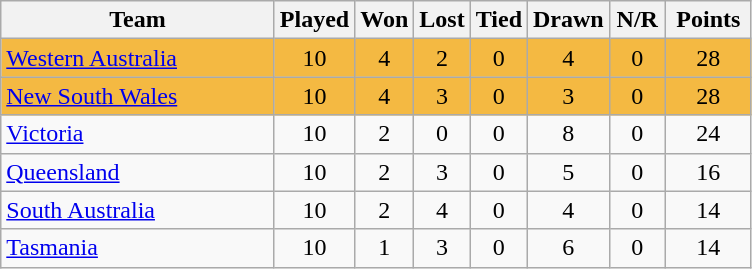<table class="wikitable" style="text-align:center;">
<tr>
<th width=175>Team</th>
<th style="width:30px;" abbr="Played">Played</th>
<th style="width:30px;" abbr="Won">Won</th>
<th style="width:30px;" abbr="Lost">Lost</th>
<th style="width:30px;" abbr="Tied">Tied</th>
<th style="width:30px;" abbr="Drawn">Drawn</th>
<th style="width:30px;" abbr="NR">N/R</th>
<th style="width:50px;" abbr="Points">Points</th>
</tr>
<tr style="background:#f4b942;">
<td style="text-align:left;"><a href='#'>Western Australia</a></td>
<td>10</td>
<td>4</td>
<td>2</td>
<td>0</td>
<td>4</td>
<td>0</td>
<td>28</td>
</tr>
<tr style="background:#f4b942;">
<td style="text-align:left;"><a href='#'>New South Wales</a></td>
<td>10</td>
<td>4</td>
<td>3</td>
<td>0</td>
<td>3</td>
<td>0</td>
<td>28</td>
</tr>
<tr>
<td style="text-align:left;"><a href='#'>Victoria</a></td>
<td>10</td>
<td>2</td>
<td>0</td>
<td>0</td>
<td>8</td>
<td>0</td>
<td>24</td>
</tr>
<tr>
<td style="text-align:left;"><a href='#'>Queensland</a></td>
<td>10</td>
<td>2</td>
<td>3</td>
<td>0</td>
<td>5</td>
<td>0</td>
<td>16</td>
</tr>
<tr>
<td style="text-align:left;"><a href='#'>South Australia</a></td>
<td>10</td>
<td>2</td>
<td>4</td>
<td>0</td>
<td>4</td>
<td>0</td>
<td>14</td>
</tr>
<tr>
<td style="text-align:left;"><a href='#'>Tasmania</a></td>
<td>10</td>
<td>1</td>
<td>3</td>
<td>0</td>
<td>6</td>
<td>0</td>
<td>14</td>
</tr>
</table>
